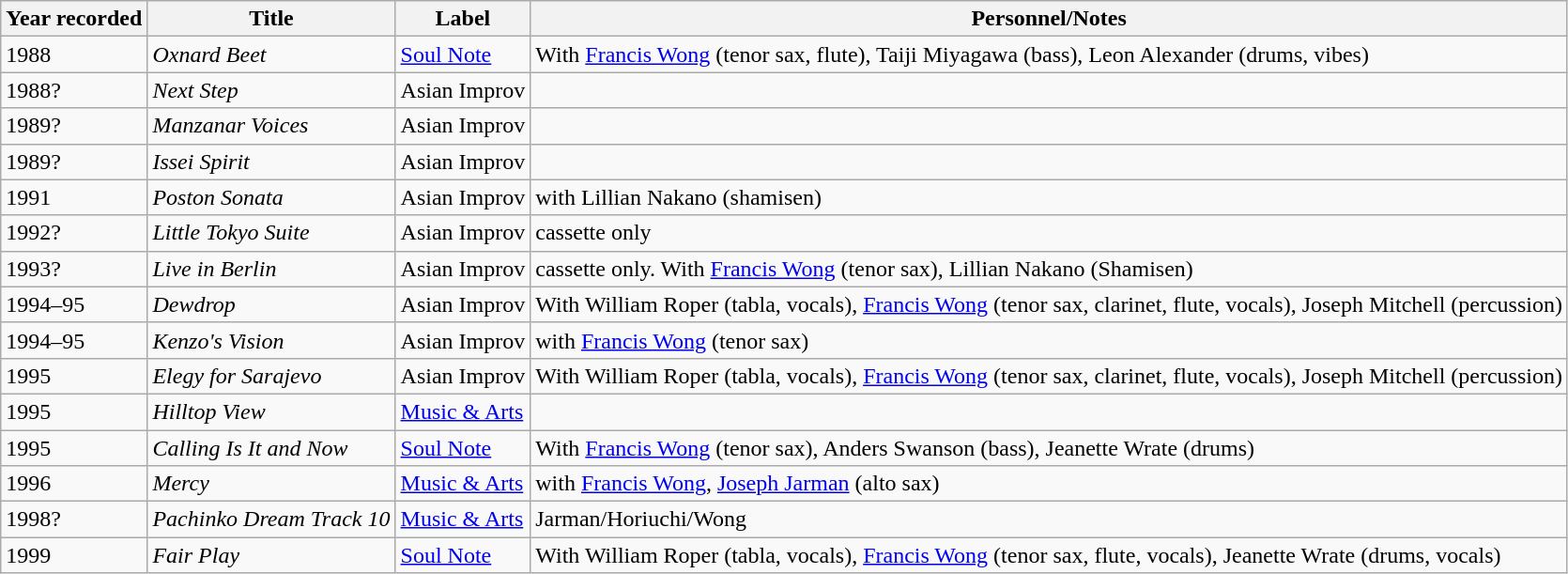<table class="wikitable sortable">
<tr>
<th>Year recorded</th>
<th>Title</th>
<th>Label</th>
<th>Personnel/Notes</th>
</tr>
<tr>
<td>1988</td>
<td><em>Oxnard Beet</em></td>
<td><a href='#'>Soul Note</a></td>
<td>With <a href='#'>Francis Wong</a> (tenor sax, flute), Taiji Miyagawa (bass), Leon Alexander (drums, vibes)</td>
</tr>
<tr>
<td>1988?</td>
<td><em>Next Step</em></td>
<td>Asian Improv</td>
<td></td>
</tr>
<tr>
<td>1989?</td>
<td><em>Manzanar Voices</em></td>
<td>Asian Improv</td>
<td></td>
</tr>
<tr>
<td>1989?</td>
<td><em>Issei Spirit</em></td>
<td>Asian Improv</td>
<td></td>
</tr>
<tr>
<td>1991</td>
<td><em>Poston Sonata</em></td>
<td>Asian Improv</td>
<td>with Lillian Nakano (shamisen)</td>
</tr>
<tr>
<td>1992?</td>
<td><em>Little Tokyo Suite</em></td>
<td>Asian Improv</td>
<td>cassette only</td>
</tr>
<tr>
<td>1993?</td>
<td><em>Live in Berlin</em></td>
<td>Asian Improv</td>
<td>cassette only. With <a href='#'>Francis Wong</a> (tenor sax), Lillian Nakano (Shamisen)</td>
</tr>
<tr>
<td>1994–95</td>
<td><em>Dewdrop</em></td>
<td>Asian Improv</td>
<td>With William Roper (tabla, vocals), <a href='#'>Francis Wong</a> (tenor sax, clarinet, flute, vocals), Joseph Mitchell (percussion)</td>
</tr>
<tr>
<td>1994–95</td>
<td><em>Kenzo's Vision</em></td>
<td>Asian Improv</td>
<td>with <a href='#'>Francis Wong</a> (tenor sax)</td>
</tr>
<tr>
<td>1995</td>
<td><em>Elegy for Sarajevo</em></td>
<td>Asian Improv</td>
<td>With William Roper (tabla, vocals), <a href='#'>Francis Wong</a> (tenor sax, clarinet, flute, vocals), Joseph Mitchell (percussion)</td>
</tr>
<tr>
<td>1995</td>
<td><em>Hilltop View</em></td>
<td><a href='#'>Music & Arts</a></td>
<td></td>
</tr>
<tr>
<td>1995</td>
<td><em>Calling Is It and Now</em></td>
<td><a href='#'>Soul Note</a></td>
<td>With <a href='#'>Francis Wong</a> (tenor sax), Anders Swanson (bass), Jeanette Wrate (drums)</td>
</tr>
<tr>
<td>1996</td>
<td><em>Mercy</em></td>
<td><a href='#'>Music & Arts</a></td>
<td>with <a href='#'>Francis Wong</a>, <a href='#'>Joseph Jarman</a> (alto sax)</td>
</tr>
<tr>
<td>1998?</td>
<td><em>Pachinko Dream Track 10</em></td>
<td><a href='#'>Music & Arts</a></td>
<td>Jarman/Horiuchi/Wong</td>
</tr>
<tr>
<td>1999</td>
<td><em>Fair Play</em></td>
<td><a href='#'>Soul Note</a></td>
<td>With William Roper (tabla, vocals), <a href='#'>Francis Wong</a> (tenor sax, flute, vocals), Jeanette Wrate (drums, vocals)</td>
</tr>
</table>
